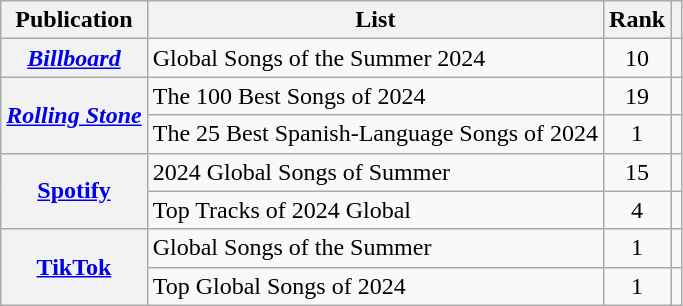<table class="wikitable sortable plainrowheaders">
<tr>
<th scope="col">Publication</th>
<th scope="col">List</th>
<th scope="col">Rank</th>
<th scope="col"></th>
</tr>
<tr>
<th scope="row"><em><a href='#'>Billboard</a></em></th>
<td>Global Songs of the Summer 2024</td>
<td style="text-align: center;">10</td>
<td style="text-align: center;"></td>
</tr>
<tr>
<th scope="row" rowspan="2"><em><a href='#'>Rolling Stone</a></em></th>
<td>The 100 Best Songs of 2024</td>
<td style="text-align: center;">19</td>
<td style="text-align: center;"></td>
</tr>
<tr>
<td>The 25 Best Spanish-Language Songs of 2024</td>
<td style="text-align: center;">1</td>
<td style="text-align: center;"></td>
</tr>
<tr>
<th scope="row" rowspan="2"><a href='#'>Spotify</a></th>
<td>2024 Global Songs of Summer</td>
<td style="text-align: center;">15</td>
<td style="text-align: center;"></td>
</tr>
<tr>
<td>Top Tracks of 2024 Global</td>
<td style="text-align: center;">4</td>
<td style="text-align: center;"></td>
</tr>
<tr>
<th scope="row" rowspan="2"><a href='#'>TikTok</a></th>
<td>Global Songs of the Summer</td>
<td style="text-align: center;">1</td>
<td style="text-align: center;"></td>
</tr>
<tr>
<td>Top Global Songs of 2024</td>
<td style="text-align: center;">1</td>
<td style="text-align: center;"></td>
</tr>
</table>
